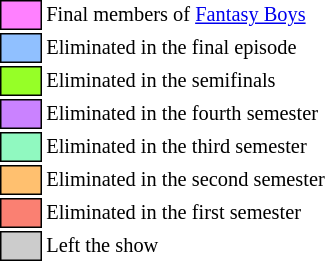<table class="toccolours" style="font-size: 85%; white-space: nowrap">
<tr>
<td style="background:#FF80FF; border: 1px solid black">      </td>
<td>Final members of <a href='#'>Fantasy Boys</a></td>
</tr>
<tr>
<td style="background:#90C0FF; border: 1px solid black">      </td>
<td>Eliminated in the final episode</td>
</tr>
<tr>
<td style="background:#96FF27; border:1px solid black">       </td>
<td>Eliminated in the semifinals</td>
</tr>
<tr>
<td style="background:#CA82FF; border:1px solid black">      </td>
<td>Eliminated in the fourth semester</td>
</tr>
<tr>
<td style="background:#90F9C0; border:1px solid black">      </td>
<td>Eliminated in the third semester</td>
</tr>
<tr>
<td style="background:#FFC06F; border:1px solid black">      </td>
<td>Eliminated in the second semester</td>
</tr>
<tr>
<td style="background:salmon; border:1px solid black">      </td>
<td>Eliminated in the first semester</td>
</tr>
<tr>
<td style="background:#CCCCCC; border: 1px solid black">      </td>
<td>Left the show</td>
</tr>
</table>
